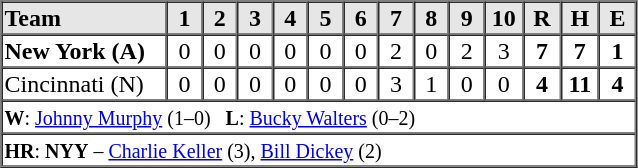<table border=1 cellspacing=0 width=425 style="margin-left:3em;">
<tr style="text-align:center; background-color:#e6e6e6;">
<th align=left width=125>Team</th>
<th width=25>1</th>
<th width=25>2</th>
<th width=25>3</th>
<th width=25>4</th>
<th width=25>5</th>
<th width=25>6</th>
<th width=25>7</th>
<th width=25>8</th>
<th width=25>9</th>
<th width=25>10</th>
<th width=25>R</th>
<th width=25>H</th>
<th width=25>E</th>
</tr>
<tr style="text-align:center;">
<td align=left><strong>New York (A)</strong></td>
<td>0</td>
<td>0</td>
<td>0</td>
<td>0</td>
<td>0</td>
<td>0</td>
<td>2</td>
<td>0</td>
<td>2</td>
<td>3</td>
<td><strong>7</strong></td>
<td><strong>7</strong></td>
<td><strong>1</strong></td>
</tr>
<tr style="text-align:center;">
<td align=left>Cincinnati (N)</td>
<td>0</td>
<td>0</td>
<td>0</td>
<td>0</td>
<td>0</td>
<td>0</td>
<td>3</td>
<td>1</td>
<td>0</td>
<td>0</td>
<td><strong>4</strong></td>
<td><strong>11</strong></td>
<td><strong>4</strong></td>
</tr>
<tr style="text-align:left;">
<td colspan=14><small><strong>W</strong>: <a href='#'>Johnny Murphy</a> (1–0)   <strong>L</strong>: <a href='#'>Bucky Walters</a> (0–2)</small></td>
</tr>
<tr style="text-align:left;">
<td colspan=14><small><strong>HR</strong>: <strong>NYY</strong> – <a href='#'>Charlie Keller</a> (3), <a href='#'>Bill Dickey</a> (2)</small></td>
</tr>
</table>
